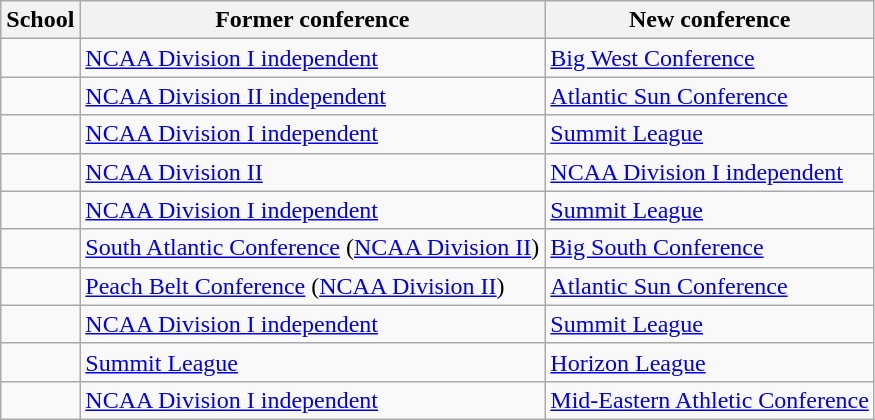<table class="wikitable sortable">
<tr>
<th>School</th>
<th>Former conference</th>
<th>New conference</th>
</tr>
<tr>
<td></td>
<td><a href='#'>NCAA Division I independent</a></td>
<td><a href='#'>Big West Conference</a></td>
</tr>
<tr>
<td></td>
<td><a href='#'>NCAA Division II independent</a></td>
<td><a href='#'>Atlantic Sun Conference</a></td>
</tr>
<tr>
<td></td>
<td><a href='#'>NCAA Division I independent</a></td>
<td><a href='#'>Summit League</a></td>
</tr>
<tr>
<td></td>
<td><a href='#'>NCAA Division II</a></td>
<td><a href='#'>NCAA Division I independent</a></td>
</tr>
<tr>
<td></td>
<td><a href='#'>NCAA Division I independent</a></td>
<td><a href='#'>Summit League</a></td>
</tr>
<tr>
<td></td>
<td><a href='#'>South Atlantic Conference</a> (<a href='#'>NCAA Division II</a>)</td>
<td><a href='#'>Big South Conference</a></td>
</tr>
<tr>
<td></td>
<td><a href='#'>Peach Belt Conference</a> (<a href='#'>NCAA Division II</a>)</td>
<td><a href='#'>Atlantic Sun Conference</a></td>
</tr>
<tr>
<td></td>
<td><a href='#'>NCAA Division I independent</a></td>
<td><a href='#'>Summit League</a></td>
</tr>
<tr>
<td></td>
<td><a href='#'>Summit League</a></td>
<td><a href='#'>Horizon League</a></td>
</tr>
<tr>
<td></td>
<td><a href='#'>NCAA Division I independent</a></td>
<td><a href='#'>Mid-Eastern Athletic Conference</a></td>
</tr>
</table>
